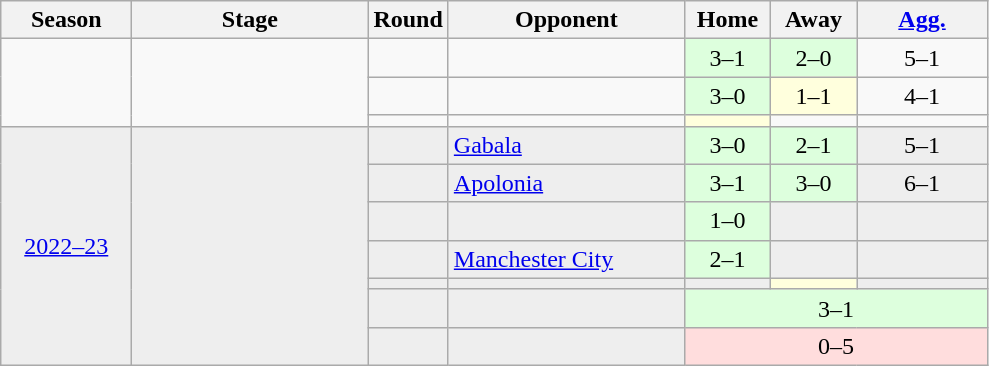<table class="wikitable" style="font-size:100%; text-align: center;">
<tr>
<th width="80">Season</th>
<th width="150">Stage</th>
<th>Round</th>
<th width="150">Opponent</th>
<th width="50">Home</th>
<th width="50">Away</th>
<th width="80"><a href='#'>Agg.</a></th>
</tr>
<tr>
<td rowspan=3></td>
<td rowspan=3></td>
<td></td>
<td align="left"></td>
<td bgcolor="#ddffdd">3–1</td>
<td bgcolor="#ddffdd">2–0</td>
<td>5–1</td>
</tr>
<tr>
<td></td>
<td align="left"></td>
<td bgcolor="#ddffdd">3–0</td>
<td bgcolor="#ffffdd">1–1</td>
<td>4–1</td>
</tr>
<tr>
<td></td>
<td align="left"></td>
<td bgcolor="#ffffdd"></td>
<td></td>
<td></td>
</tr>
<tr bgcolor=#EEEEEE>
<td rowspan=7><a href='#'>2022–23</a></td>
<td rowspan=7></td>
<td></td>
<td align="left"> <a href='#'>Gabala</a></td>
<td bgcolor="#ddffdd">3–0</td>
<td bgcolor="#ddffdd">2–1</td>
<td>5–1</td>
</tr>
<tr bgcolor=#EEEEEE>
<td></td>
<td align="left"> <a href='#'>Apolonia</a></td>
<td bgcolor="#ddffdd">3–1</td>
<td bgcolor="#ddffdd">3–0</td>
<td>6–1</td>
</tr>
<tr bgcolor=#EEEEEE>
<td></td>
<td align="left"></td>
<td bgcolor="#ddffdd">1–0</td>
<td></td>
<td></td>
</tr>
<tr bgcolor=#EEEEEE>
<td></td>
<td align="left"> <a href='#'>Manchester City</a></td>
<td bgcolor="#ddffdd">2–1</td>
<td></td>
<td></td>
</tr>
<tr bgcolor=#EEEEEE>
<td></td>
<td align="left"></td>
<td></td>
<td bgcolor="#ffffdd"></td>
<td></td>
</tr>
<tr bgcolor=#EEEEEE>
<td></td>
<td align="left"></td>
<td colspan="3" bgcolor="#ddffdd">3–1</td>
</tr>
<tr bgcolor=#EEEEEE>
<td></td>
<td align="left"></td>
<td colspan="3" bgcolor="#ffdddd">0–5</td>
</tr>
</table>
